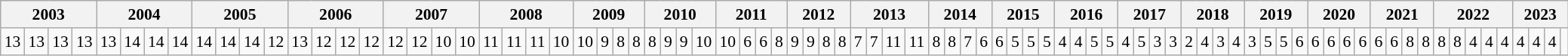<table class="wikitable" style=" text-align:center; font-size:90%;" width="100%">
<tr>
<th colspan=4>2003</th>
<th colspan=4>2004</th>
<th colspan=4>2005</th>
<th colspan=4>2006</th>
<th colspan=4>2007</th>
<th colspan=4>2008</th>
<th colspan=4>2009</th>
<th colspan=4>2010</th>
<th colspan=4>2011</th>
<th colspan=4>2012</th>
<th colspan=4>2013</th>
<th colspan=4>2014</th>
<th colspan=4>2015</th>
<th colspan=4>2016</th>
<th colspan=4>2017</th>
<th colspan=4>2018</th>
<th colspan=4>2019</th>
<th colspan=4>2020</th>
<th colspan=4>2021</th>
<th colspan=5>2022</th>
<th colspan=4>2023</th>
</tr>
<tr>
<td> 13</td>
<td> 13</td>
<td> 13</td>
<td> 13</td>
<td> 13</td>
<td> 14</td>
<td> 14</td>
<td> 14</td>
<td> 14</td>
<td> 14</td>
<td> 14</td>
<td> 12</td>
<td> 13</td>
<td> 12</td>
<td> 12</td>
<td> 12</td>
<td> 12</td>
<td> 12</td>
<td> 10</td>
<td> 10</td>
<td> 11</td>
<td> 11</td>
<td> 11</td>
<td> 10</td>
<td> 10</td>
<td> 9</td>
<td> 8</td>
<td> 8</td>
<td> 8</td>
<td> 9</td>
<td> 9</td>
<td> 10</td>
<td> 10</td>
<td> 6</td>
<td> 6</td>
<td> 8</td>
<td> 9</td>
<td> 9</td>
<td> 8</td>
<td> 8</td>
<td> 7</td>
<td> 7</td>
<td> 11</td>
<td> 11</td>
<td> 8</td>
<td> 8</td>
<td> 7</td>
<td> 6</td>
<td> 6</td>
<td> 5</td>
<td> 5</td>
<td> 5</td>
<td> 4</td>
<td> 4</td>
<td> 5</td>
<td> 5</td>
<td> 4</td>
<td> 5</td>
<td> 3</td>
<td> 3</td>
<td> 2</td>
<td> 4</td>
<td> 3</td>
<td> 4</td>
<td> 3</td>
<td> 5</td>
<td> 5</td>
<td> 6</td>
<td> 6</td>
<td> 6</td>
<td> 6</td>
<td> 6</td>
<td> 6</td>
<td> 6</td>
<td> 8</td>
<td> 8</td>
<td> 8</td>
<td> 8</td>
<td> 4</td>
<td> 4</td>
<td> 4</td>
<td> 4</td>
<td> 4</td>
<td> 4</td>
<td></td>
</tr>
</table>
